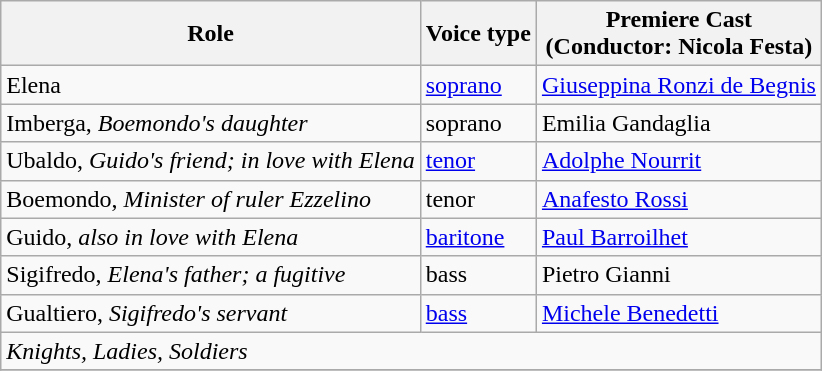<table class="wikitable">
<tr>
<th>Role</th>
<th>Voice type</th>
<th>Premiere Cast<br>(Conductor: Nicola Festa)</th>
</tr>
<tr>
<td>Elena</td>
<td><a href='#'>soprano</a></td>
<td><a href='#'>Giuseppina Ronzi de Begnis</a></td>
</tr>
<tr>
<td>Imberga, <em>Boemondo's daughter</em></td>
<td>soprano</td>
<td>Emilia Gandaglia</td>
</tr>
<tr>
<td>Ubaldo, <em>Guido's friend; in love with Elena</em></td>
<td><a href='#'>tenor</a></td>
<td><a href='#'>Adolphe Nourrit</a></td>
</tr>
<tr>
<td>Boemondo, <em>Minister of ruler Ezzelino</em></td>
<td>tenor</td>
<td><a href='#'>Anafesto Rossi</a></td>
</tr>
<tr>
<td>Guido, <em>also in love with Elena</em></td>
<td><a href='#'>baritone</a></td>
<td><a href='#'>Paul Barroilhet</a></td>
</tr>
<tr>
<td>Sigifredo, <em>Elena's father; a fugitive</em></td>
<td>bass</td>
<td>Pietro Gianni</td>
</tr>
<tr>
<td>Gualtiero, <em>Sigifredo's servant</em></td>
<td><a href='#'>bass</a></td>
<td><a href='#'>Michele Benedetti</a></td>
</tr>
<tr>
<td colspan="3"><em>Knights, Ladies, Soldiers</em></td>
</tr>
<tr>
</tr>
</table>
